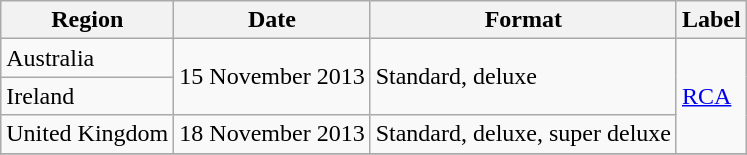<table class=wikitable>
<tr>
<th>Region</th>
<th>Date</th>
<th>Format</th>
<th>Label</th>
</tr>
<tr>
<td>Australia</td>
<td rowspan="2">15 November 2013</td>
<td rowspan="2">Standard, deluxe</td>
<td rowspan="3"><a href='#'>RCA</a></td>
</tr>
<tr>
<td>Ireland</td>
</tr>
<tr>
<td>United Kingdom</td>
<td>18 November 2013</td>
<td>Standard, deluxe, super deluxe</td>
</tr>
<tr>
</tr>
</table>
